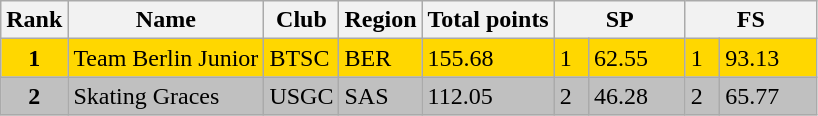<table class="wikitable">
<tr>
<th>Rank</th>
<th>Name</th>
<th>Club</th>
<th>Region</th>
<th>Total points</th>
<th colspan="2" width="80px">SP</th>
<th colspan="2" width="80px">FS</th>
</tr>
<tr bgcolor="gold">
<td align="center"><strong>1</strong></td>
<td>Team Berlin Junior</td>
<td>BTSC</td>
<td>BER</td>
<td>155.68</td>
<td>1</td>
<td>62.55</td>
<td>1</td>
<td>93.13</td>
</tr>
<tr bgcolor="silver">
<td align="center"><strong>2</strong></td>
<td>Skating Graces</td>
<td>USGC</td>
<td>SAS</td>
<td>112.05</td>
<td>2</td>
<td>46.28</td>
<td>2</td>
<td>65.77</td>
</tr>
</table>
